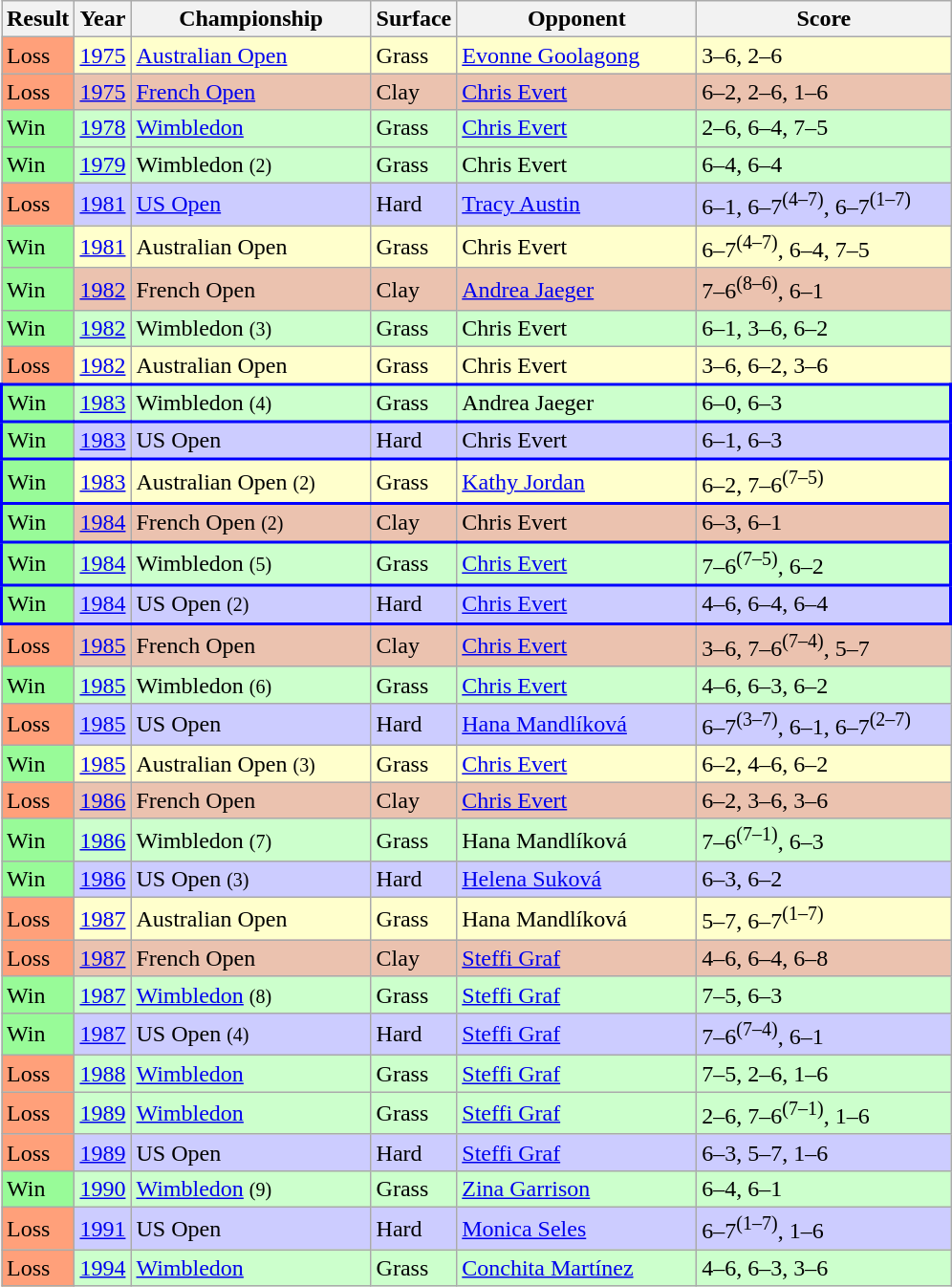<table class="sortable wikitable">
<tr>
<th>Result</th>
<th style="width:30px">Year</th>
<th style="width:160px">Championship</th>
<th style="width:50px">Surface</th>
<th style="width:160px">Opponent</th>
<th style="width:170px" class="unsortable">Score</th>
</tr>
<tr style="background: #ffc;">
<td style="background:#ffa07a;">Loss</td>
<td><a href='#'>1975</a></td>
<td><a href='#'>Australian Open</a></td>
<td>Grass</td>
<td> <a href='#'>Evonne Goolagong</a></td>
<td>3–6, 2–6</td>
</tr>
<tr style="background: #ebc2af;">
<td style="background:#ffa07a;">Loss</td>
<td><a href='#'>1975</a></td>
<td><a href='#'>French Open</a></td>
<td>Clay</td>
<td> <a href='#'>Chris Evert</a></td>
<td>6–2, 2–6, 1–6</td>
</tr>
<tr style="background: #cfc;">
<td style="background:#98fb98;">Win</td>
<td><a href='#'>1978</a></td>
<td><a href='#'>Wimbledon</a></td>
<td>Grass</td>
<td> <a href='#'>Chris Evert</a></td>
<td>2–6, 6–4, 7–5</td>
</tr>
<tr style="background: #cfc;">
<td style="background:#98fb98;">Win</td>
<td><a href='#'>1979</a></td>
<td>Wimbledon <small>(2)</small></td>
<td>Grass</td>
<td> Chris Evert</td>
<td>6–4, 6–4</td>
</tr>
<tr style="background: #ccf;">
<td style="background:#ffa07a;">Loss</td>
<td><a href='#'>1981</a></td>
<td><a href='#'>US Open</a></td>
<td>Hard</td>
<td> <a href='#'>Tracy Austin</a></td>
<td>6–1, 6–7<sup>(4–7)</sup>, 6–7<sup>(1–7)</sup></td>
</tr>
<tr style="background: #ffc;">
<td style="background:#98fb98;">Win</td>
<td><a href='#'>1981</a></td>
<td>Australian Open</td>
<td>Grass</td>
<td> Chris Evert</td>
<td>6–7<sup>(4–7)</sup>, 6–4, 7–5</td>
</tr>
<tr style="background: #ebc2af;">
<td style="background:#98fb98;">Win</td>
<td><a href='#'>1982</a></td>
<td>French Open</td>
<td>Clay</td>
<td> <a href='#'>Andrea Jaeger</a></td>
<td>7–6<sup>(8–6)</sup>, 6–1</td>
</tr>
<tr style="background: #cfc;">
<td style="background:#98fb98;">Win</td>
<td><a href='#'>1982</a></td>
<td>Wimbledon <small>(3)</small></td>
<td>Grass</td>
<td> Chris Evert</td>
<td>6–1, 3–6, 6–2</td>
</tr>
<tr style="background: #ffc;">
<td style="background:#ffa07a;">Loss</td>
<td><a href='#'>1982</a></td>
<td>Australian Open</td>
<td>Grass</td>
<td> Chris Evert</td>
<td>3–6, 6–2, 3–6</td>
</tr>
<tr style="border: 2px solid blue" bgcolor="#cfc">
<td style="background:#98fb98;">Win</td>
<td><a href='#'>1983</a></td>
<td>Wimbledon <small>(4)</small></td>
<td>Grass</td>
<td> Andrea Jaeger</td>
<td>6–0, 6–3</td>
</tr>
<tr style="border: 2px solid blue" bgcolor="#ccf">
<td style="background:#98fb98;">Win</td>
<td><a href='#'>1983</a></td>
<td>US Open</td>
<td>Hard</td>
<td> Chris Evert</td>
<td>6–1, 6–3</td>
</tr>
<tr style="border: 2px solid blue" bgcolor="#ffc">
<td style="background:#98fb98;">Win</td>
<td><a href='#'>1983</a></td>
<td>Australian Open <small>(2)</small></td>
<td>Grass</td>
<td> <a href='#'>Kathy Jordan</a></td>
<td>6–2, 7–6<sup>(7–5)</sup></td>
</tr>
<tr style="border: 2px solid blue" bgcolor="#ebc2af">
<td style="background:#98fb98;">Win</td>
<td><a href='#'>1984</a></td>
<td>French Open <small>(2)</small></td>
<td>Clay</td>
<td> Chris Evert</td>
<td>6–3, 6–1</td>
</tr>
<tr style="border: 2px solid blue" bgcolor="#cfc">
<td style="background:#98fb98;">Win</td>
<td><a href='#'>1984</a></td>
<td>Wimbledon <small>(5)</small></td>
<td>Grass</td>
<td> <a href='#'>Chris Evert</a></td>
<td>7–6<sup>(7–5)</sup>, 6–2</td>
</tr>
<tr style="border: 2px solid blue" bgcolor="#ccf">
<td style="background:#98fb98;">Win</td>
<td><a href='#'>1984</a></td>
<td>US Open <small>(2)</small></td>
<td>Hard</td>
<td> <a href='#'>Chris Evert</a></td>
<td>4–6, 6–4, 6–4</td>
</tr>
<tr style="background: #ebc2af;">
<td style="background:#ffa07a;">Loss</td>
<td><a href='#'>1985</a></td>
<td>French Open</td>
<td>Clay</td>
<td> <a href='#'>Chris Evert</a></td>
<td>3–6, 7–6<sup>(7–4)</sup>, 5–7</td>
</tr>
<tr style="background: #cfc;">
<td style="background:#98fb98;">Win</td>
<td><a href='#'>1985</a></td>
<td>Wimbledon <small>(6)</small></td>
<td>Grass</td>
<td> <a href='#'>Chris Evert</a></td>
<td>4–6, 6–3, 6–2</td>
</tr>
<tr style="background: #ccf;">
<td style="background:#ffa07a;">Loss</td>
<td><a href='#'>1985</a></td>
<td>US Open</td>
<td>Hard</td>
<td> <a href='#'>Hana Mandlíková</a></td>
<td>6–7<sup>(3–7)</sup>, 6–1, 6–7<sup>(2–7)</sup></td>
</tr>
<tr style="background: #ffc;">
<td style="background:#98fb98;">Win</td>
<td><a href='#'>1985</a></td>
<td>Australian Open <small>(3)</small></td>
<td>Grass</td>
<td> <a href='#'>Chris Evert</a></td>
<td>6–2, 4–6, 6–2</td>
</tr>
<tr style="background: #ebc2af;">
<td style="background:#ffa07a;">Loss</td>
<td><a href='#'>1986</a></td>
<td>French Open</td>
<td>Clay</td>
<td> <a href='#'>Chris Evert</a></td>
<td>6–2, 3–6, 3–6</td>
</tr>
<tr style="background: #cfc;">
<td style="background:#98fb98;">Win</td>
<td><a href='#'>1986</a></td>
<td>Wimbledon <small>(7)</small></td>
<td>Grass</td>
<td> Hana Mandlíková</td>
<td>7–6<sup>(7–1)</sup>, 6–3</td>
</tr>
<tr style="background: #ccf;">
<td style="background:#98fb98;">Win</td>
<td><a href='#'>1986</a></td>
<td>US Open <small>(3)</small></td>
<td>Hard</td>
<td> <a href='#'>Helena Suková</a></td>
<td>6–3, 6–2</td>
</tr>
<tr style="background: #ffc;">
<td style="background:#ffa07a;">Loss</td>
<td><a href='#'>1987</a></td>
<td>Australian Open</td>
<td>Grass</td>
<td> Hana Mandlíková</td>
<td>5–7, 6–7<sup>(1–7)</sup></td>
</tr>
<tr style="background: #ebc2af;">
<td style="background:#ffa07a;">Loss</td>
<td><a href='#'>1987</a></td>
<td>French Open</td>
<td>Clay</td>
<td> <a href='#'>Steffi Graf</a></td>
<td>4–6, 6–4, 6–8</td>
</tr>
<tr style="background: #cfc;">
<td style="background:#98fb98;">Win</td>
<td><a href='#'>1987</a></td>
<td><a href='#'>Wimbledon</a> <small>(8)</small></td>
<td>Grass</td>
<td> <a href='#'>Steffi Graf</a></td>
<td>7–5, 6–3</td>
</tr>
<tr style="background: #ccf;">
<td style="background:#98fb98;">Win</td>
<td><a href='#'>1987</a></td>
<td>US Open <small>(4)</small></td>
<td>Hard</td>
<td> <a href='#'>Steffi Graf</a></td>
<td>7–6<sup>(7–4)</sup>, 6–1</td>
</tr>
<tr style="background: #cfc;">
<td style="background:#ffa07a;">Loss</td>
<td><a href='#'>1988</a></td>
<td><a href='#'>Wimbledon</a></td>
<td>Grass</td>
<td> <a href='#'>Steffi Graf</a></td>
<td>7–5, 2–6, 1–6</td>
</tr>
<tr style="background: #cfc;">
<td style="background:#ffa07a;">Loss</td>
<td><a href='#'>1989</a></td>
<td><a href='#'>Wimbledon</a></td>
<td>Grass</td>
<td> <a href='#'>Steffi Graf</a></td>
<td>2–6, 7–6<sup>(7–1)</sup>, 1–6</td>
</tr>
<tr style="background: #ccf;">
<td style="background:#ffa07a;">Loss</td>
<td><a href='#'>1989</a></td>
<td>US Open</td>
<td>Hard</td>
<td> <a href='#'>Steffi Graf</a></td>
<td>6–3, 5–7, 1–6</td>
</tr>
<tr style="background: #cfc;">
<td style="background:#98fb98;">Win</td>
<td><a href='#'>1990</a></td>
<td><a href='#'>Wimbledon</a> <small>(9)</small></td>
<td>Grass</td>
<td> <a href='#'>Zina Garrison</a></td>
<td>6–4, 6–1</td>
</tr>
<tr style="background: #ccf;">
<td style="background:#ffa07a;">Loss</td>
<td><a href='#'>1991</a></td>
<td>US Open</td>
<td>Hard</td>
<td> <a href='#'>Monica Seles</a></td>
<td>6–7<sup>(1–7)</sup>, 1–6</td>
</tr>
<tr style="background: #cfc;">
<td style="background:#ffa07a;">Loss</td>
<td><a href='#'>1994</a></td>
<td><a href='#'>Wimbledon</a></td>
<td>Grass</td>
<td> <a href='#'>Conchita Martínez</a></td>
<td>4–6, 6–3, 3–6</td>
</tr>
</table>
